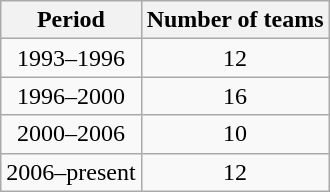<table class="wikitable" style="text-align:center;margin-left:1em">
<tr>
<th>Period</th>
<th>Number of teams</th>
</tr>
<tr>
<td>1993–1996</td>
<td>12</td>
</tr>
<tr>
<td>1996–2000</td>
<td>16</td>
</tr>
<tr>
<td>2000–2006</td>
<td>10</td>
</tr>
<tr>
<td>2006–present</td>
<td>12</td>
</tr>
</table>
